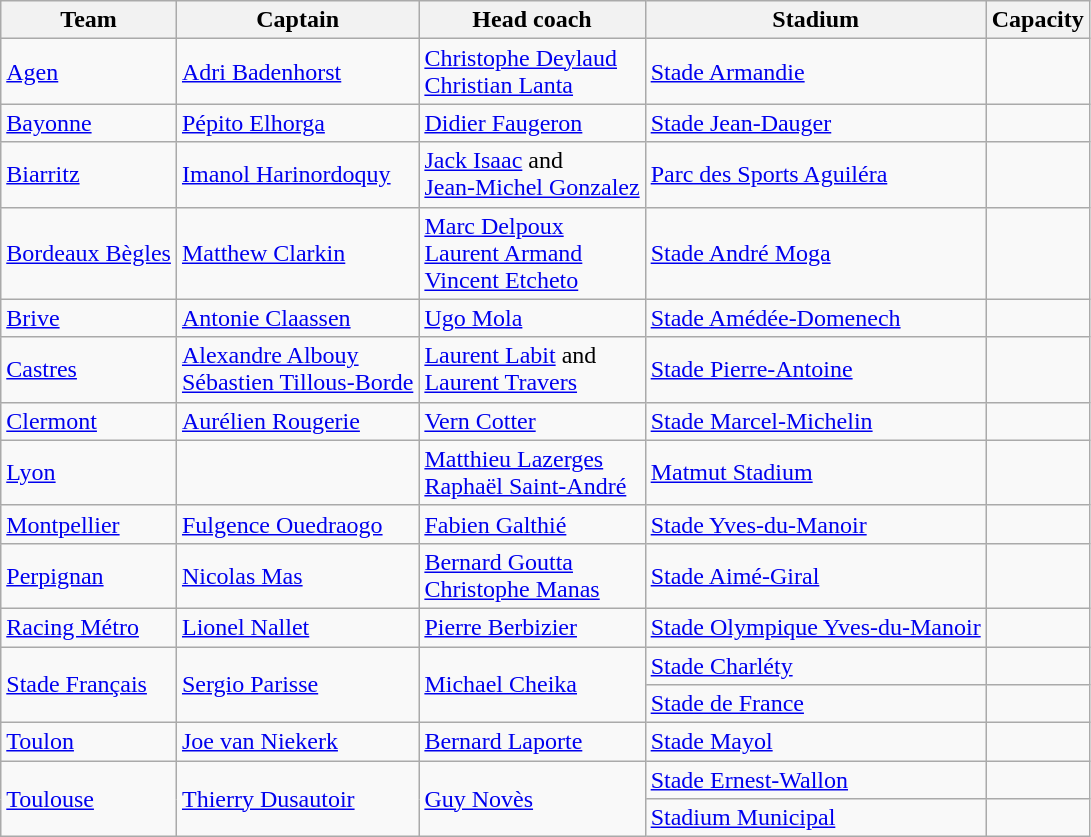<table class="wikitable sortable">
<tr>
<th>Team</th>
<th>Captain</th>
<th>Head coach</th>
<th>Stadium</th>
<th>Capacity</th>
</tr>
<tr>
<td><a href='#'>Agen</a></td>
<td> <a href='#'>Adri Badenhorst</a></td>
<td> <a href='#'>Christophe Deylaud</a><br> <a href='#'>Christian Lanta</a></td>
<td><a href='#'>Stade Armandie</a></td>
<td align="center"></td>
</tr>
<tr>
<td><a href='#'>Bayonne</a></td>
<td> <a href='#'>Pépito Elhorga</a></td>
<td> <a href='#'>Didier Faugeron</a></td>
<td><a href='#'>Stade Jean-Dauger</a></td>
<td align="center"></td>
</tr>
<tr>
<td><a href='#'>Biarritz</a></td>
<td> <a href='#'>Imanol Harinordoquy</a></td>
<td> <a href='#'>Jack Isaac</a> and<br> <a href='#'>Jean-Michel Gonzalez</a></td>
<td><a href='#'>Parc des Sports Aguiléra</a></td>
<td align="center"></td>
</tr>
<tr>
<td><a href='#'>Bordeaux Bègles</a></td>
<td> <a href='#'>Matthew Clarkin</a></td>
<td> <a href='#'>Marc Delpoux</a> <br> <a href='#'>Laurent Armand</a><br> <a href='#'>Vincent Etcheto</a></td>
<td><a href='#'>Stade André Moga</a></td>
<td align="center"></td>
</tr>
<tr>
<td><a href='#'>Brive</a></td>
<td> <a href='#'>Antonie Claassen</a></td>
<td> <a href='#'>Ugo Mola</a></td>
<td><a href='#'>Stade Amédée-Domenech</a></td>
<td align="center"></td>
</tr>
<tr>
<td><a href='#'>Castres</a></td>
<td> <a href='#'>Alexandre Albouy</a><br> <a href='#'>Sébastien Tillous-Borde</a></td>
<td> <a href='#'>Laurent Labit</a> and<br> <a href='#'>Laurent Travers</a></td>
<td><a href='#'>Stade Pierre-Antoine</a></td>
<td align="center"></td>
</tr>
<tr>
<td><a href='#'>Clermont</a></td>
<td> <a href='#'>Aurélien Rougerie</a></td>
<td> <a href='#'>Vern Cotter</a></td>
<td><a href='#'>Stade Marcel-Michelin</a></td>
<td align="center"></td>
</tr>
<tr>
<td><a href='#'>Lyon</a></td>
<td></td>
<td> <a href='#'>Matthieu Lazerges</a><br> <a href='#'>Raphaël Saint-André</a></td>
<td><a href='#'>Matmut Stadium</a></td>
<td align="center"></td>
</tr>
<tr>
<td><a href='#'>Montpellier</a></td>
<td> <a href='#'>Fulgence Ouedraogo</a></td>
<td> <a href='#'>Fabien Galthié</a></td>
<td><a href='#'>Stade Yves-du-Manoir</a></td>
<td align="center"></td>
</tr>
<tr>
<td><a href='#'>Perpignan</a></td>
<td> <a href='#'>Nicolas Mas</a></td>
<td> <a href='#'>Bernard Goutta</a><br> <a href='#'>Christophe Manas</a></td>
<td><a href='#'>Stade Aimé-Giral</a></td>
<td align="center"></td>
</tr>
<tr>
<td><a href='#'>Racing Métro</a></td>
<td> <a href='#'>Lionel Nallet</a></td>
<td> <a href='#'>Pierre Berbizier</a></td>
<td><a href='#'>Stade Olympique Yves-du-Manoir</a></td>
<td align="center"></td>
</tr>
<tr>
<td rowspan=2><a href='#'>Stade Français</a></td>
<td rowspan=2> <a href='#'>Sergio Parisse</a></td>
<td rowspan=2> <a href='#'>Michael Cheika</a></td>
<td><a href='#'>Stade Charléty</a></td>
<td align="center"></td>
</tr>
<tr>
<td><a href='#'>Stade de France</a></td>
<td align="center"></td>
</tr>
<tr>
<td><a href='#'>Toulon</a></td>
<td> <a href='#'>Joe van Niekerk</a></td>
<td> <a href='#'>Bernard Laporte</a></td>
<td><a href='#'>Stade Mayol</a></td>
<td align="center"></td>
</tr>
<tr>
<td rowspan=2><a href='#'>Toulouse</a></td>
<td rowspan=2> <a href='#'>Thierry Dusautoir</a></td>
<td rowspan=2> <a href='#'>Guy Novès</a></td>
<td><a href='#'>Stade Ernest-Wallon</a></td>
<td align="center"></td>
</tr>
<tr>
<td><a href='#'>Stadium Municipal</a></td>
<td align="center"></td>
</tr>
</table>
